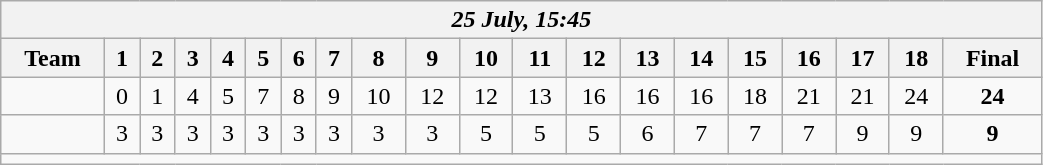<table class=wikitable style="text-align:center; width: 55%">
<tr>
<th colspan=20><em>25 July, 15:45</em></th>
</tr>
<tr>
<th>Team</th>
<th>1</th>
<th>2</th>
<th>3</th>
<th>4</th>
<th>5</th>
<th>6</th>
<th>7</th>
<th>8</th>
<th>9</th>
<th>10</th>
<th>11</th>
<th>12</th>
<th>13</th>
<th>14</th>
<th>15</th>
<th>16</th>
<th>17</th>
<th>18</th>
<th>Final</th>
</tr>
<tr>
<td align=left><strong></strong></td>
<td>0</td>
<td>1</td>
<td>4</td>
<td>5</td>
<td>7</td>
<td>8</td>
<td>9</td>
<td>10</td>
<td>12</td>
<td>12</td>
<td>13</td>
<td>16</td>
<td>16</td>
<td>16</td>
<td>18</td>
<td>21</td>
<td>21</td>
<td>24</td>
<td><strong>24</strong></td>
</tr>
<tr>
<td align=left></td>
<td>3</td>
<td>3</td>
<td>3</td>
<td>3</td>
<td>3</td>
<td>3</td>
<td>3</td>
<td>3</td>
<td>3</td>
<td>5</td>
<td>5</td>
<td>5</td>
<td>6</td>
<td>7</td>
<td>7</td>
<td>7</td>
<td>9</td>
<td>9</td>
<td><strong>9</strong></td>
</tr>
<tr>
<td colspan=20></td>
</tr>
</table>
